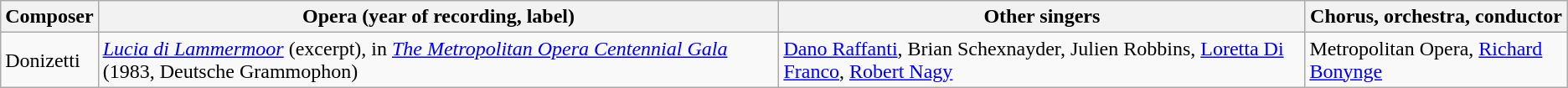<table class="wikitable">
<tr>
<th>Composer</th>
<th>Opera (year of recording, label)</th>
<th>Other singers</th>
<th>Chorus, orchestra, conductor</th>
</tr>
<tr>
<td>Donizetti</td>
<td><em><a href='#'>Lucia di Lammermoor</a></em> (excerpt), in <em><a href='#'>The Metropolitan Opera Centennial Gala</a></em> (1983, Deutsche Grammophon)</td>
<td><a href='#'>Dano Raffanti</a>, Brian Schexnayder, Julien Robbins, <a href='#'>Loretta Di Franco</a>, <a href='#'>Robert Nagy</a></td>
<td>Metropolitan Opera, <a href='#'>Richard Bonynge</a></td>
</tr>
</table>
